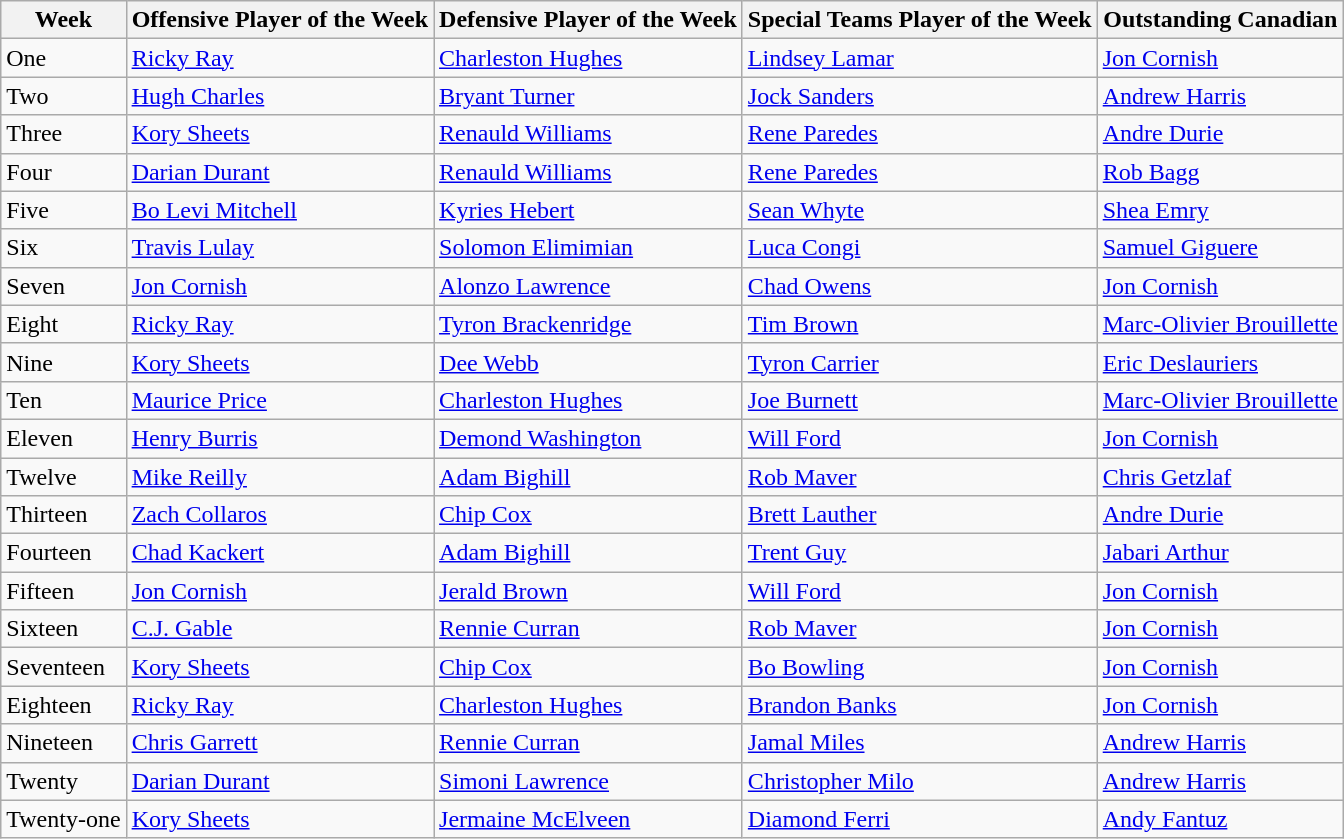<table class="wikitable">
<tr>
<th>Week</th>
<th>Offensive Player of the Week</th>
<th>Defensive Player of the Week</th>
<th>Special Teams Player of the Week</th>
<th>Outstanding Canadian</th>
</tr>
<tr>
<td>One</td>
<td><a href='#'>Ricky Ray</a></td>
<td><a href='#'>Charleston Hughes</a></td>
<td><a href='#'>Lindsey Lamar</a></td>
<td><a href='#'>Jon Cornish</a></td>
</tr>
<tr>
<td>Two</td>
<td><a href='#'>Hugh Charles</a></td>
<td><a href='#'>Bryant Turner</a></td>
<td><a href='#'>Jock Sanders</a></td>
<td><a href='#'>Andrew Harris</a></td>
</tr>
<tr>
<td>Three</td>
<td><a href='#'>Kory Sheets</a></td>
<td><a href='#'>Renauld Williams</a></td>
<td><a href='#'>Rene Paredes</a></td>
<td><a href='#'>Andre Durie</a></td>
</tr>
<tr>
<td>Four</td>
<td><a href='#'>Darian Durant</a></td>
<td><a href='#'>Renauld Williams</a></td>
<td><a href='#'>Rene Paredes</a></td>
<td><a href='#'>Rob Bagg</a></td>
</tr>
<tr>
<td>Five</td>
<td><a href='#'>Bo Levi Mitchell</a></td>
<td><a href='#'>Kyries Hebert</a></td>
<td><a href='#'>Sean Whyte</a></td>
<td><a href='#'>Shea Emry</a></td>
</tr>
<tr>
<td>Six</td>
<td><a href='#'>Travis Lulay</a></td>
<td><a href='#'>Solomon Elimimian</a></td>
<td><a href='#'>Luca Congi</a></td>
<td><a href='#'>Samuel Giguere</a></td>
</tr>
<tr>
<td>Seven</td>
<td><a href='#'>Jon Cornish</a></td>
<td><a href='#'>Alonzo Lawrence</a></td>
<td><a href='#'>Chad Owens</a></td>
<td><a href='#'>Jon Cornish</a></td>
</tr>
<tr>
<td>Eight</td>
<td><a href='#'>Ricky Ray</a></td>
<td><a href='#'>Tyron Brackenridge</a></td>
<td><a href='#'>Tim Brown</a></td>
<td><a href='#'>Marc-Olivier Brouillette</a></td>
</tr>
<tr>
<td>Nine</td>
<td><a href='#'>Kory Sheets</a></td>
<td><a href='#'>Dee Webb</a></td>
<td><a href='#'>Tyron Carrier</a></td>
<td><a href='#'>Eric Deslauriers</a></td>
</tr>
<tr>
<td>Ten</td>
<td><a href='#'>Maurice Price</a></td>
<td><a href='#'>Charleston Hughes</a></td>
<td><a href='#'>Joe Burnett</a></td>
<td><a href='#'>Marc-Olivier Brouillette</a></td>
</tr>
<tr>
<td>Eleven</td>
<td><a href='#'>Henry Burris</a></td>
<td><a href='#'>Demond Washington</a></td>
<td><a href='#'>Will Ford</a></td>
<td><a href='#'>Jon Cornish</a></td>
</tr>
<tr>
<td>Twelve</td>
<td><a href='#'>Mike Reilly</a></td>
<td><a href='#'>Adam Bighill</a></td>
<td><a href='#'>Rob Maver</a></td>
<td><a href='#'>Chris Getzlaf</a></td>
</tr>
<tr>
<td>Thirteen</td>
<td><a href='#'>Zach Collaros</a></td>
<td><a href='#'>Chip Cox</a></td>
<td><a href='#'>Brett Lauther</a></td>
<td><a href='#'>Andre Durie</a></td>
</tr>
<tr>
<td>Fourteen</td>
<td><a href='#'>Chad Kackert</a></td>
<td><a href='#'>Adam Bighill</a></td>
<td><a href='#'>Trent Guy</a></td>
<td><a href='#'>Jabari Arthur</a></td>
</tr>
<tr>
<td>Fifteen</td>
<td><a href='#'>Jon Cornish</a></td>
<td><a href='#'>Jerald Brown</a></td>
<td><a href='#'>Will Ford</a></td>
<td><a href='#'>Jon Cornish</a></td>
</tr>
<tr>
<td>Sixteen</td>
<td><a href='#'>C.J. Gable</a></td>
<td><a href='#'>Rennie Curran</a></td>
<td><a href='#'>Rob Maver</a></td>
<td><a href='#'>Jon Cornish</a></td>
</tr>
<tr>
<td>Seventeen</td>
<td><a href='#'>Kory Sheets</a></td>
<td><a href='#'>Chip Cox</a></td>
<td><a href='#'>Bo Bowling</a></td>
<td><a href='#'>Jon Cornish</a></td>
</tr>
<tr>
<td>Eighteen</td>
<td><a href='#'>Ricky Ray</a></td>
<td><a href='#'>Charleston Hughes</a></td>
<td><a href='#'>Brandon Banks</a></td>
<td><a href='#'>Jon Cornish</a></td>
</tr>
<tr>
<td>Nineteen</td>
<td><a href='#'>Chris Garrett</a></td>
<td><a href='#'>Rennie Curran</a></td>
<td><a href='#'>Jamal Miles</a></td>
<td><a href='#'>Andrew Harris</a></td>
</tr>
<tr>
<td>Twenty</td>
<td><a href='#'>Darian Durant</a></td>
<td><a href='#'>Simoni Lawrence</a></td>
<td><a href='#'>Christopher Milo</a></td>
<td><a href='#'>Andrew Harris</a></td>
</tr>
<tr>
<td>Twenty-one</td>
<td><a href='#'>Kory Sheets</a></td>
<td><a href='#'>Jermaine McElveen</a></td>
<td><a href='#'>Diamond Ferri</a></td>
<td><a href='#'>Andy Fantuz</a></td>
</tr>
</table>
